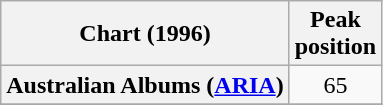<table class="wikitable sortable plainrowheaders" style="text-align:center">
<tr>
<th scope="col">Chart (1996)</th>
<th scope="col">Peak<br>position</th>
</tr>
<tr>
<th scope="row">Australian Albums (<a href='#'>ARIA</a>)</th>
<td>65</td>
</tr>
<tr>
</tr>
<tr>
</tr>
<tr>
</tr>
</table>
